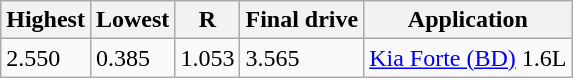<table class=wikitable>
<tr>
<th>Highest</th>
<th>Lowest</th>
<th>R</th>
<th>Final drive</th>
<th>Application</th>
</tr>
<tr>
<td>2.550</td>
<td>0.385</td>
<td>1.053</td>
<td>3.565</td>
<td><a href='#'>Kia Forte (BD)</a> 1.6L</td>
</tr>
</table>
